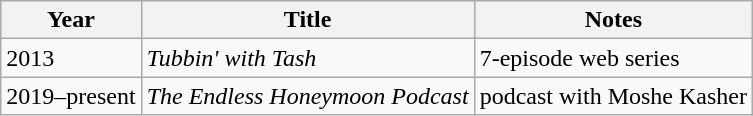<table class="wikitable">
<tr>
<th>Year</th>
<th>Title</th>
<th>Notes</th>
</tr>
<tr>
<td>2013</td>
<td><em>Tubbin' with Tash</em></td>
<td>7-episode web series</td>
</tr>
<tr>
<td>2019–present</td>
<td><em>The Endless Honeymoon Podcast</em></td>
<td>podcast with Moshe Kasher</td>
</tr>
</table>
